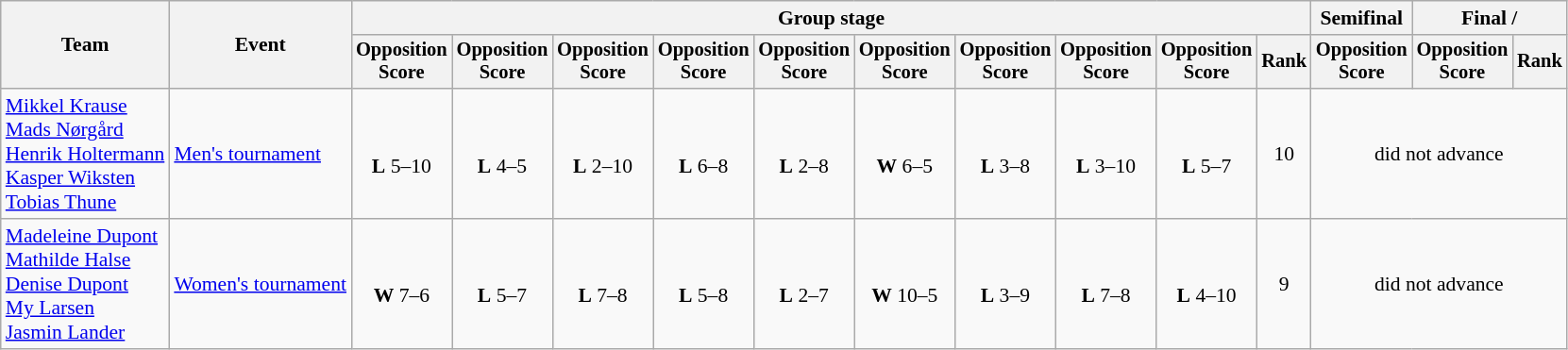<table class=wikitable style=font-size:90%;text-align:center>
<tr>
<th rowspan=2>Team</th>
<th rowspan=2>Event</th>
<th colspan=10>Group stage</th>
<th>Semifinal</th>
<th colspan=2>Final / </th>
</tr>
<tr style="font-size:95%">
<th>Opposition<br>Score</th>
<th>Opposition<br>Score</th>
<th>Opposition<br>Score</th>
<th>Opposition<br>Score</th>
<th>Opposition<br>Score</th>
<th>Opposition<br>Score</th>
<th>Opposition<br>Score</th>
<th>Opposition<br>Score</th>
<th>Opposition<br>Score</th>
<th>Rank</th>
<th>Opposition<br>Score</th>
<th>Opposition<br>Score</th>
<th>Rank</th>
</tr>
<tr>
<td align=left><a href='#'>Mikkel Krause</a><br><a href='#'>Mads Nørgård</a><br><a href='#'>Henrik Holtermann</a><br><a href='#'>Kasper Wiksten</a><br><a href='#'>Tobias Thune</a></td>
<td align=left><a href='#'>Men's tournament</a></td>
<td><br><strong>L</strong> 5–10</td>
<td><br><strong>L</strong> 4–5</td>
<td><br><strong>L</strong> 2–10</td>
<td><br><strong>L</strong> 6–8</td>
<td><br><strong>L</strong> 2–8</td>
<td><br><strong>W</strong> 6–5</td>
<td><br><strong>L</strong> 3–8</td>
<td><br><strong>L</strong> 3–10</td>
<td><br><strong>L</strong> 5–7</td>
<td>10</td>
<td colspan="3">did not advance</td>
</tr>
<tr>
<td align=left><a href='#'>Madeleine Dupont</a><br><a href='#'>Mathilde Halse</a><br><a href='#'>Denise Dupont</a><br><a href='#'>My Larsen</a><br><a href='#'>Jasmin Lander</a></td>
<td align=left><a href='#'>Women's tournament</a></td>
<td><br><strong>W</strong> 7–6</td>
<td><br><strong>L</strong> 5–7</td>
<td><br><strong>L</strong> 7–8</td>
<td><br><strong>L</strong> 5–8</td>
<td><br><strong>L</strong> 2–7</td>
<td><br><strong>W</strong> 10–5</td>
<td><br><strong>L</strong> 3–9</td>
<td><br><strong>L</strong> 7–8</td>
<td><br><strong>L</strong> 4–10</td>
<td>9</td>
<td colspan="3">did not advance</td>
</tr>
</table>
